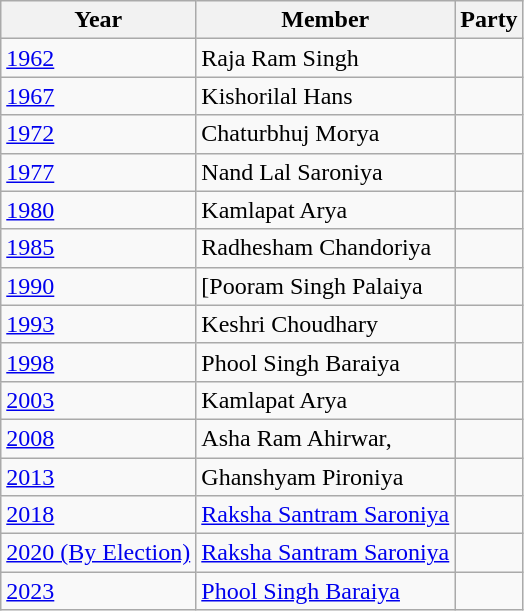<table class="wikitable sortable">
<tr>
<th>Year</th>
<th>Member</th>
<th colspan="2">Party</th>
</tr>
<tr>
<td><a href='#'>1962</a></td>
<td>Raja Ram Singh</td>
<td></td>
</tr>
<tr>
<td><a href='#'>1967</a></td>
<td>Kishorilal Hans</td>
<td></td>
</tr>
<tr>
<td><a href='#'>1972</a></td>
<td>Chaturbhuj Morya</td>
<td></td>
</tr>
<tr>
<td><a href='#'>1977</a></td>
<td>Nand Lal Saroniya</td>
<td></td>
</tr>
<tr>
<td><a href='#'>1980</a></td>
<td>Kamlapat Arya</td>
<td></td>
</tr>
<tr>
<td><a href='#'>1985</a></td>
<td>Radhesham Chandoriya</td>
<td></td>
</tr>
<tr>
<td><a href='#'>1990</a></td>
<td>[Pooram Singh Palaiya</td>
<td></td>
</tr>
<tr>
<td><a href='#'>1993</a></td>
<td>Keshri Choudhary</td>
<td></td>
</tr>
<tr>
<td><a href='#'>1998</a></td>
<td>Phool Singh Baraiya</td>
<td></td>
</tr>
<tr>
<td><a href='#'>2003</a></td>
<td>Kamlapat Arya</td>
<td></td>
</tr>
<tr>
<td><a href='#'>2008</a></td>
<td>Asha Ram Ahirwar,</td>
<td></td>
</tr>
<tr>
<td><a href='#'>2013</a></td>
<td>Ghanshyam Pironiya</td>
<td></td>
</tr>
<tr>
<td><a href='#'>2018</a></td>
<td><a href='#'>Raksha Santram Saroniya</a></td>
<td></td>
</tr>
<tr>
<td><a href='#'>2020 (By Election)</a></td>
<td><a href='#'>Raksha Santram Saroniya</a></td>
<td></td>
</tr>
<tr>
<td><a href='#'>2023</a></td>
<td><a href='#'>Phool Singh Baraiya</a></td>
<td></td>
</tr>
</table>
